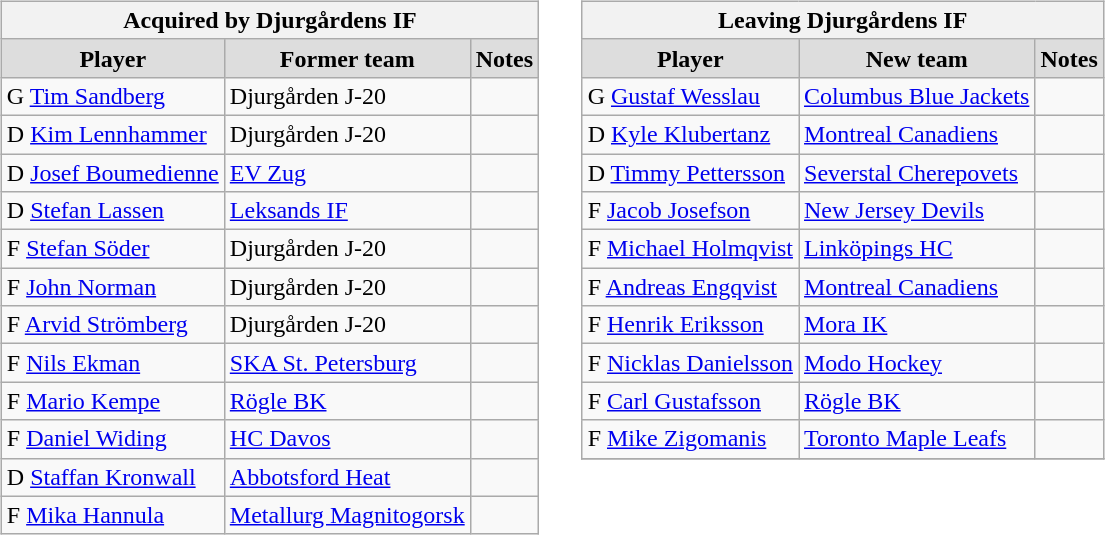<table cellspacing="10">
<tr>
<td valign="top"><br><table class="wikitable">
<tr>
<th colspan="3">Acquired by Djurgårdens IF</th>
</tr>
<tr align="center"  bgcolor="#dddddd">
<td><strong>Player</strong></td>
<td><strong>Former team</strong></td>
<td><strong>Notes</strong></td>
</tr>
<tr>
<td>G  <a href='#'>Tim Sandberg</a></td>
<td> Djurgården J-20</td>
<td></td>
</tr>
<tr>
<td>D  <a href='#'>Kim Lennhammer</a></td>
<td> Djurgården J-20</td>
<td></td>
</tr>
<tr>
<td>D  <a href='#'>Josef Boumedienne</a></td>
<td> <a href='#'>EV Zug</a></td>
<td></td>
</tr>
<tr>
<td>D  <a href='#'>Stefan Lassen</a></td>
<td> <a href='#'>Leksands IF</a></td>
<td></td>
</tr>
<tr>
<td>F  <a href='#'>Stefan Söder</a></td>
<td> Djurgården J-20</td>
<td></td>
</tr>
<tr>
<td>F  <a href='#'>John Norman</a></td>
<td> Djurgården J-20</td>
<td></td>
</tr>
<tr>
<td>F  <a href='#'>Arvid Strömberg</a></td>
<td> Djurgården J-20</td>
<td></td>
</tr>
<tr>
<td>F  <a href='#'>Nils Ekman</a></td>
<td> <a href='#'>SKA St. Petersburg</a></td>
<td></td>
</tr>
<tr>
<td>F  <a href='#'>Mario Kempe</a></td>
<td> <a href='#'>Rögle BK</a></td>
<td></td>
</tr>
<tr>
<td>F  <a href='#'>Daniel Widing</a></td>
<td> <a href='#'>HC Davos</a></td>
<td></td>
</tr>
<tr>
<td>D  <a href='#'>Staffan Kronwall</a></td>
<td> <a href='#'>Abbotsford Heat</a></td>
<td></td>
</tr>
<tr>
<td>F  <a href='#'>Mika Hannula</a></td>
<td> <a href='#'>Metallurg Magnitogorsk</a></td>
<td></td>
</tr>
</table>
</td>
<td valign="top"><br><table class="wikitable">
<tr>
<th colspan="3">Leaving Djurgårdens IF</th>
</tr>
<tr align="center"  bgcolor="#dddddd">
<td><strong>Player</strong></td>
<td><strong>New team</strong></td>
<td><strong>Notes</strong></td>
</tr>
<tr>
<td>G  <a href='#'>Gustaf Wesslau</a></td>
<td> <a href='#'>Columbus Blue Jackets</a></td>
<td></td>
</tr>
<tr>
<td>D  <a href='#'>Kyle Klubertanz</a></td>
<td> <a href='#'>Montreal Canadiens</a></td>
<td></td>
</tr>
<tr>
<td>D  <a href='#'>Timmy Pettersson</a></td>
<td> <a href='#'>Severstal Cherepovets</a></td>
<td></td>
</tr>
<tr>
<td>F  <a href='#'>Jacob Josefson</a></td>
<td> <a href='#'>New Jersey Devils</a></td>
<td></td>
</tr>
<tr>
<td>F  <a href='#'>Michael Holmqvist</a></td>
<td> <a href='#'>Linköpings HC</a></td>
<td></td>
</tr>
<tr>
<td>F  <a href='#'>Andreas Engqvist</a></td>
<td> <a href='#'>Montreal Canadiens</a></td>
<td></td>
</tr>
<tr>
<td>F  <a href='#'>Henrik Eriksson</a></td>
<td> <a href='#'>Mora IK</a></td>
<td></td>
</tr>
<tr>
<td>F  <a href='#'>Nicklas Danielsson</a></td>
<td> <a href='#'>Modo Hockey</a></td>
<td></td>
</tr>
<tr>
<td>F  <a href='#'>Carl Gustafsson</a></td>
<td> <a href='#'>Rögle BK</a></td>
<td></td>
</tr>
<tr>
<td>F  <a href='#'>Mike Zigomanis</a></td>
<td> <a href='#'>Toronto Maple Leafs</a></td>
<td></td>
</tr>
<tr>
</tr>
</table>
</td>
</tr>
</table>
